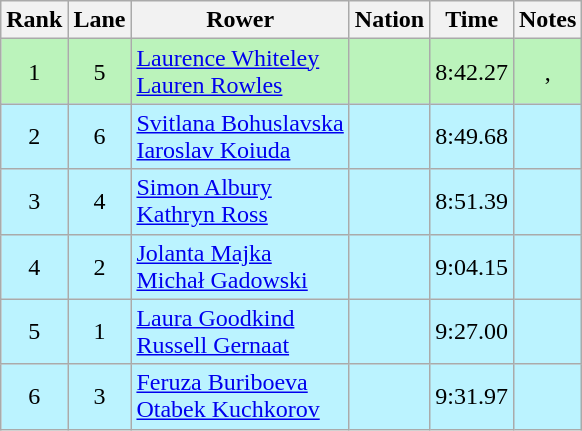<table class="wikitable sortable" style="text-align:center">
<tr>
<th>Rank</th>
<th>Lane</th>
<th>Rower</th>
<th>Nation</th>
<th>Time</th>
<th>Notes</th>
</tr>
<tr bgcolor=bbf3bb>
<td>1</td>
<td>5</td>
<td align="left"><a href='#'>Laurence Whiteley</a><br><a href='#'>Lauren Rowles</a></td>
<td align="left"></td>
<td>8:42.27</td>
<td>, </td>
</tr>
<tr bgcolor=bbf3ff>
<td>2</td>
<td>6</td>
<td align="left"><a href='#'>Svitlana Bohuslavska</a><br><a href='#'>Iaroslav Koiuda</a></td>
<td align="left"></td>
<td>8:49.68</td>
<td></td>
</tr>
<tr bgcolor=bbf3ff>
<td>3</td>
<td>4</td>
<td align="left"><a href='#'>Simon Albury</a><br><a href='#'>Kathryn Ross</a></td>
<td align="left"></td>
<td>8:51.39</td>
<td></td>
</tr>
<tr bgcolor=bbf3ff>
<td>4</td>
<td>2</td>
<td align="left"><a href='#'>Jolanta Majka</a><br><a href='#'>Michał Gadowski</a></td>
<td align="left"></td>
<td>9:04.15</td>
<td></td>
</tr>
<tr bgcolor=bbf3ff>
<td>5</td>
<td>1</td>
<td align="left"><a href='#'>Laura Goodkind</a><br><a href='#'>Russell Gernaat</a></td>
<td align="left"></td>
<td>9:27.00</td>
<td></td>
</tr>
<tr bgcolor=bbf3ff>
<td>6</td>
<td>3</td>
<td align="left"><a href='#'>Feruza Buriboeva</a><br><a href='#'>Otabek Kuchkorov</a></td>
<td align="left"></td>
<td>9:31.97</td>
<td></td>
</tr>
</table>
